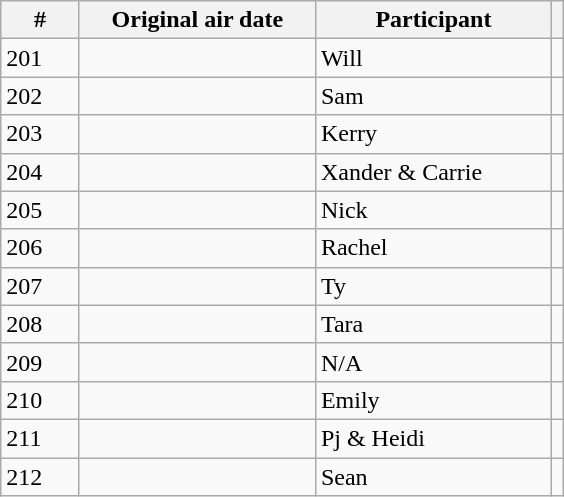<table class="wikitable sortable">
<tr valign="top">
<th width="45">#</th>
<th style="width:150px;">Original air date</th>
<th class="unsortable" style="width:150px;">Participant</th>
<th class="unsortable"></th>
</tr>
<tr valign="top">
<td>201</td>
<td></td>
<td>Will</td>
<td></td>
</tr>
<tr valign="top">
<td>202</td>
<td></td>
<td>Sam</td>
<td></td>
</tr>
<tr valign="top">
<td>203</td>
<td></td>
<td>Kerry</td>
<td></td>
</tr>
<tr valign="top">
<td>204</td>
<td></td>
<td>Xander & Carrie</td>
<td></td>
</tr>
<tr valign="top">
<td>205</td>
<td></td>
<td>Nick</td>
<td></td>
</tr>
<tr valign="top">
<td>206</td>
<td></td>
<td>Rachel</td>
<td></td>
</tr>
<tr valign="top">
<td>207</td>
<td></td>
<td>Ty</td>
<td></td>
</tr>
<tr valign="top">
<td>208</td>
<td></td>
<td>Tara</td>
<td></td>
</tr>
<tr valign="top">
<td>209</td>
<td></td>
<td>N/A</td>
<td></td>
</tr>
<tr valign="top">
<td>210</td>
<td></td>
<td>Emily</td>
<td></td>
</tr>
<tr valign="top">
<td>211</td>
<td></td>
<td>Pj & Heidi</td>
<td></td>
</tr>
<tr valign="top">
<td>212</td>
<td></td>
<td>Sean</td>
<td></td>
</tr>
</table>
